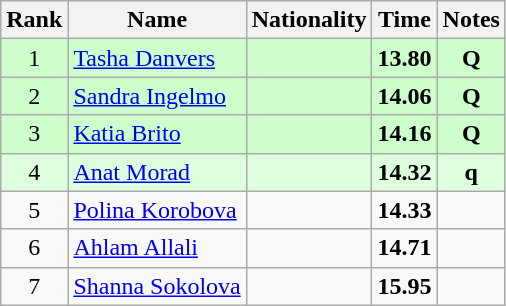<table class="wikitable sortable" style="text-align:center">
<tr>
<th>Rank</th>
<th>Name</th>
<th>Nationality</th>
<th>Time</th>
<th>Notes</th>
</tr>
<tr bgcolor=ccffcc>
<td>1</td>
<td align=left><a href='#'>Tasha Danvers</a></td>
<td align=left></td>
<td><strong>13.80</strong></td>
<td><strong>Q</strong></td>
</tr>
<tr bgcolor=ccffcc>
<td>2</td>
<td align=left><a href='#'>Sandra Ingelmo</a></td>
<td align=left></td>
<td><strong>14.06</strong></td>
<td><strong>Q</strong></td>
</tr>
<tr bgcolor=ccffcc>
<td>3</td>
<td align=left><a href='#'>Katia Brito</a></td>
<td align=left></td>
<td><strong>14.16</strong></td>
<td><strong>Q</strong></td>
</tr>
<tr bgcolor=ddffdd>
<td>4</td>
<td align=left><a href='#'>Anat Morad</a></td>
<td align=left></td>
<td><strong>14.32</strong></td>
<td><strong>q</strong></td>
</tr>
<tr>
<td>5</td>
<td align=left><a href='#'>Polina Korobova</a></td>
<td align=left></td>
<td><strong>14.33</strong></td>
<td></td>
</tr>
<tr>
<td>6</td>
<td align=left><a href='#'>Ahlam Allali</a></td>
<td align=left></td>
<td><strong>14.71</strong></td>
<td></td>
</tr>
<tr>
<td>7</td>
<td align=left><a href='#'>Shanna Sokolova</a></td>
<td align=left></td>
<td><strong>15.95</strong></td>
<td></td>
</tr>
</table>
